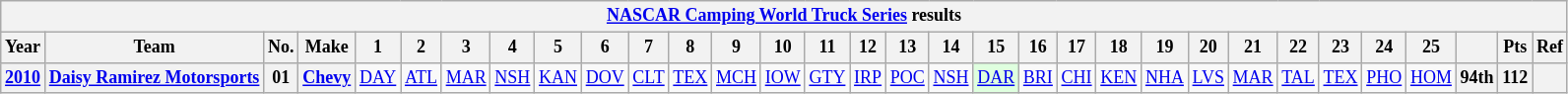<table class="wikitable" style="text-align:center; font-size:75%">
<tr>
<th colspan=32><a href='#'>NASCAR Camping World Truck Series</a> results</th>
</tr>
<tr>
<th>Year</th>
<th>Team</th>
<th>No.</th>
<th>Make</th>
<th>1</th>
<th>2</th>
<th>3</th>
<th>4</th>
<th>5</th>
<th>6</th>
<th>7</th>
<th>8</th>
<th>9</th>
<th>10</th>
<th>11</th>
<th>12</th>
<th>13</th>
<th>14</th>
<th>15</th>
<th>16</th>
<th>17</th>
<th>18</th>
<th>19</th>
<th>20</th>
<th>21</th>
<th>22</th>
<th>23</th>
<th>24</th>
<th>25</th>
<th></th>
<th>Pts</th>
<th>Ref</th>
</tr>
<tr>
<th><a href='#'>2010</a></th>
<th><a href='#'>Daisy Ramirez Motorsports</a></th>
<th>01</th>
<th><a href='#'>Chevy</a></th>
<td><a href='#'>DAY</a></td>
<td><a href='#'>ATL</a></td>
<td><a href='#'>MAR</a></td>
<td><a href='#'>NSH</a></td>
<td><a href='#'>KAN</a></td>
<td><a href='#'>DOV</a></td>
<td><a href='#'>CLT</a></td>
<td><a href='#'>TEX</a></td>
<td><a href='#'>MCH</a></td>
<td><a href='#'>IOW</a></td>
<td><a href='#'>GTY</a></td>
<td><a href='#'>IRP</a></td>
<td><a href='#'>POC</a></td>
<td><a href='#'>NSH</a></td>
<td style="background:#DFFFDF;"><a href='#'>DAR</a><br></td>
<td><a href='#'>BRI</a></td>
<td><a href='#'>CHI</a></td>
<td><a href='#'>KEN</a></td>
<td><a href='#'>NHA</a></td>
<td><a href='#'>LVS</a></td>
<td><a href='#'>MAR</a></td>
<td><a href='#'>TAL</a></td>
<td><a href='#'>TEX</a></td>
<td><a href='#'>PHO</a></td>
<td><a href='#'>HOM</a></td>
<th>94th</th>
<th>112</th>
<th></th>
</tr>
</table>
